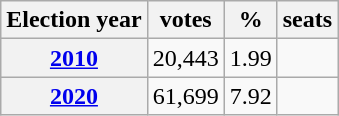<table class=wikitable>
<tr>
<th>Election year</th>
<th>votes</th>
<th>%</th>
<th>seats</th>
</tr>
<tr>
<th><a href='#'>2010</a></th>
<td>20,443</td>
<td>1.99</td>
<td></td>
</tr>
<tr>
<th><a href='#'>2020</a></th>
<td>61,699</td>
<td>7.92</td>
<td></td>
</tr>
</table>
